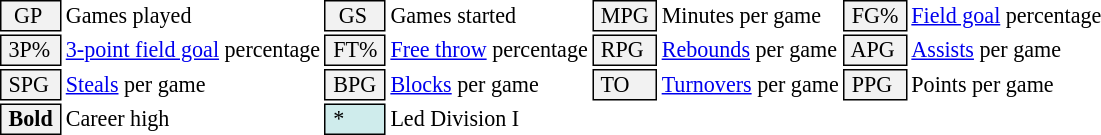<table class="toccolours" style="font-size: 92%; white-space: nowrap;">
<tr>
<td style="background-color: #F2F2F2; border: 1px solid black;">  GP</td>
<td>Games played</td>
<td style="background-color: #F2F2F2; border: 1px solid black">  GS </td>
<td>Games started</td>
<td style="background-color: #F2F2F2; border: 1px solid black"> MPG </td>
<td>Minutes per game</td>
<td style="background-color: #F2F2F2; border: 1px solid black;"> FG% </td>
<td><a href='#'>Field goal</a> percentage</td>
</tr>
<tr>
<td style="background-color: #F2F2F2; border: 1px solid black"> 3P% </td>
<td><a href='#'>3-point field goal</a> percentage</td>
<td style="background-color: #F2F2F2; border: 1px solid black"> FT% </td>
<td><a href='#'>Free throw</a> percentage</td>
<td style="background-color: #F2F2F2; border: 1px solid black;"> RPG </td>
<td><a href='#'>Rebounds</a> per game</td>
<td style="background-color: #F2F2F2; border: 1px solid black"> APG </td>
<td><a href='#'>Assists</a> per game</td>
</tr>
<tr>
<td style="background-color: #F2F2F2; border: 1px solid black"> SPG </td>
<td><a href='#'>Steals</a> per game</td>
<td style="background-color: #F2F2F2; border: 1px solid black;"> BPG </td>
<td><a href='#'>Blocks</a> per game</td>
<td style="background-color: #F2F2F2; border: 1px solid black"> TO </td>
<td><a href='#'>Turnovers</a> per game</td>
<td style="background-color: #F2F2F2; border: 1px solid black"> PPG </td>
<td>Points per game</td>
</tr>
<tr>
<td style="background-color: #F2F2F2; border: 1px solid black"> <strong>Bold</strong> </td>
<td>Career high</td>
<td style="background-color: #cfecec; border: 1px solid black"> * </td>
<td>Led Division I</td>
</tr>
</table>
